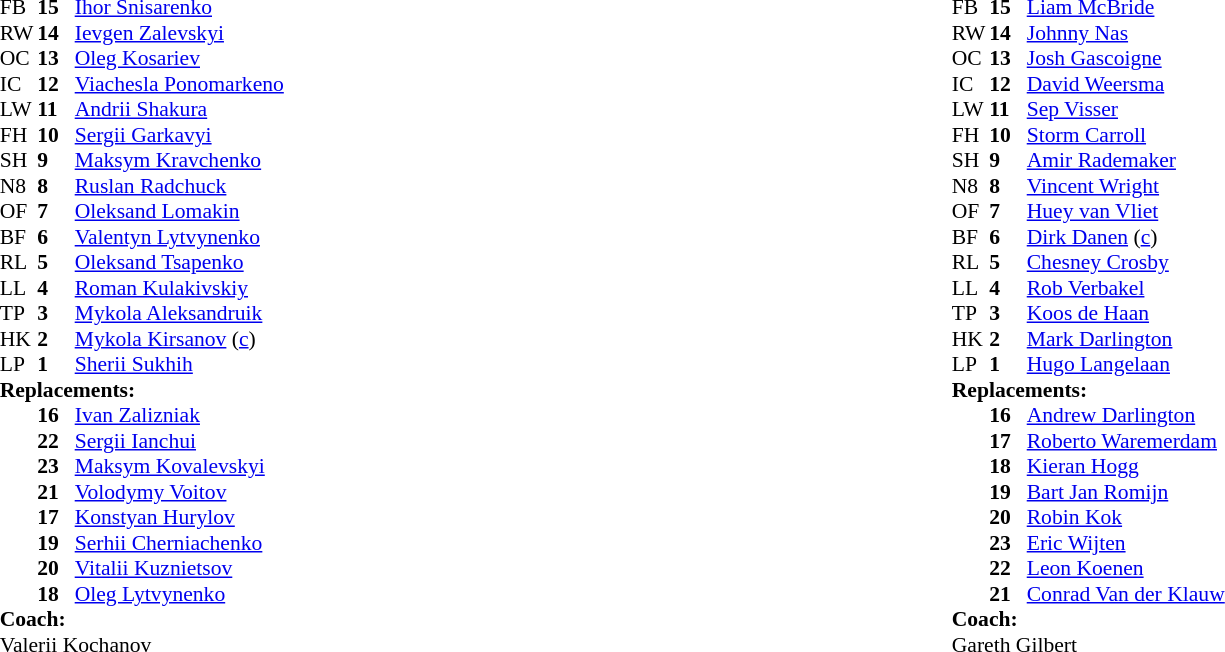<table style="width:100%">
<tr>
<td style="vertical-align:top;width:50%"><br><table style="font-size:90%" cellspacing="0" cellpadding="0" align="center">
<tr>
<th width="25"></th>
<th width="25"></th>
</tr>
<tr>
<td>FB</td>
<td><strong>15</strong></td>
<td><a href='#'>Ihor Snisarenko</a></td>
</tr>
<tr>
<td>RW</td>
<td><strong>14</strong></td>
<td><a href='#'>Ievgen Zalevskyi</a></td>
<td></td>
<td></td>
</tr>
<tr>
<td>OC</td>
<td><strong>13</strong></td>
<td><a href='#'>Oleg Kosariev</a></td>
</tr>
<tr>
<td>IC</td>
<td><strong>12</strong></td>
<td><a href='#'>Viachesla Ponomarkeno</a></td>
</tr>
<tr>
<td>LW</td>
<td><strong>11</strong></td>
<td><a href='#'>Andrii Shakura</a></td>
</tr>
<tr>
<td>FH</td>
<td><strong>10</strong></td>
<td><a href='#'>Sergii Garkavyi</a></td>
</tr>
<tr>
<td>SH</td>
<td><strong>9</strong></td>
<td><a href='#'>Maksym Kravchenko</a></td>
<td></td>
<td></td>
</tr>
<tr>
<td>N8</td>
<td><strong>8</strong></td>
<td><a href='#'>Ruslan Radchuck</a></td>
</tr>
<tr>
<td>OF</td>
<td><strong>7</strong></td>
<td><a href='#'>Oleksand Lomakin</a></td>
<td></td>
<td></td>
<td></td>
</tr>
<tr>
<td>BF</td>
<td><strong>6</strong></td>
<td><a href='#'>Valentyn Lytvynenko</a></td>
</tr>
<tr>
<td>RL</td>
<td><strong>5</strong></td>
<td><a href='#'>Oleksand Tsapenko</a></td>
</tr>
<tr>
<td>LL</td>
<td><strong>4</strong></td>
<td><a href='#'>Roman Kulakivskiy</a></td>
<td></td>
<td></td>
</tr>
<tr>
<td>TP</td>
<td><strong>3</strong></td>
<td><a href='#'>Mykola Aleksandruik</a></td>
<td></td>
<td></td>
</tr>
<tr>
<td>HK</td>
<td><strong>2</strong></td>
<td><a href='#'>Mykola Kirsanov</a> (<a href='#'>c</a>)</td>
<td></td>
<td></td>
</tr>
<tr>
<td>LP</td>
<td><strong>1</strong></td>
<td><a href='#'>Sherii Sukhih</a></td>
<td></td>
<td></td>
</tr>
<tr>
<td colspan=3><strong>Replacements:</strong></td>
</tr>
<tr>
<td></td>
<td><strong>16</strong></td>
<td><a href='#'>Ivan Zalizniak</a></td>
<td></td>
<td></td>
</tr>
<tr>
<td></td>
<td><strong>22</strong></td>
<td><a href='#'>Sergii Ianchui</a></td>
<td></td>
<td></td>
</tr>
<tr>
<td></td>
<td><strong>23</strong></td>
<td><a href='#'>Maksym Kovalevskyi</a></td>
<td></td>
<td></td>
</tr>
<tr>
<td></td>
<td><strong>21</strong></td>
<td><a href='#'>Volodymy Voitov</a></td>
</tr>
<tr>
<td></td>
<td><strong>17</strong></td>
<td><a href='#'>Konstyan Hurylov</a></td>
<td></td>
<td></td>
</tr>
<tr>
<td></td>
<td><strong>19</strong></td>
<td><a href='#'>Serhii Cherniachenko</a></td>
<td></td>
<td></td>
</tr>
<tr>
<td></td>
<td><strong>20</strong></td>
<td><a href='#'>Vitalii Kuznietsov</a></td>
<td></td>
<td></td>
</tr>
<tr>
<td></td>
<td><strong>18</strong></td>
<td><a href='#'>Oleg Lytvynenko</a></td>
<td></td>
<td></td>
</tr>
<tr>
<td colspan=3><strong>Coach:</strong></td>
</tr>
<tr>
<td colspan="4"> Valerii Kochanov</td>
</tr>
</table>
</td>
<td style="vertical-align:top;width:50%"><br><table style="font-size:90%" cellspacing="0" cellpadding="0" align="center">
<tr>
<th width="25"></th>
<th width="25"></th>
</tr>
<tr>
<td>FB</td>
<td><strong>15</strong></td>
<td><a href='#'>Liam McBride</a></td>
<td></td>
<td></td>
</tr>
<tr>
<td>RW</td>
<td><strong>14</strong></td>
<td><a href='#'>Johnny Nas</a></td>
<td></td>
<td></td>
</tr>
<tr>
<td>OC</td>
<td><strong>13</strong></td>
<td><a href='#'>Josh Gascoigne</a></td>
</tr>
<tr>
<td>IC</td>
<td><strong>12</strong></td>
<td><a href='#'>David Weersma</a></td>
</tr>
<tr>
<td>LW</td>
<td><strong>11</strong></td>
<td><a href='#'>Sep Visser</a></td>
</tr>
<tr>
<td>FH</td>
<td><strong>10</strong></td>
<td><a href='#'>Storm Carroll</a></td>
<td></td>
<td></td>
</tr>
<tr>
<td>SH</td>
<td><strong>9</strong></td>
<td><a href='#'>Amir Rademaker</a></td>
</tr>
<tr>
<td>N8</td>
<td><strong>8</strong></td>
<td><a href='#'>Vincent Wright</a></td>
<td></td>
<td></td>
</tr>
<tr>
<td>OF</td>
<td><strong>7</strong></td>
<td><a href='#'>Huey van Vliet</a></td>
<td></td>
<td></td>
</tr>
<tr>
<td>BF</td>
<td><strong>6</strong></td>
<td><a href='#'>Dirk Danen</a> (<a href='#'>c</a>)</td>
</tr>
<tr>
<td>RL</td>
<td><strong>5</strong></td>
<td><a href='#'>Chesney Crosby</a></td>
</tr>
<tr>
<td>LL</td>
<td><strong>4</strong></td>
<td><a href='#'>Rob Verbakel</a></td>
</tr>
<tr>
<td>TP</td>
<td><strong>3</strong></td>
<td><a href='#'>Koos de Haan</a></td>
<td></td>
<td></td>
</tr>
<tr>
<td>HK</td>
<td><strong>2</strong></td>
<td><a href='#'>Mark Darlington</a></td>
<td></td>
<td></td>
</tr>
<tr>
<td>LP</td>
<td><strong>1</strong></td>
<td><a href='#'>Hugo Langelaan</a></td>
<td></td>
<td></td>
</tr>
<tr>
<td colspan=3><strong>Replacements:</strong></td>
</tr>
<tr>
<td></td>
<td><strong>16</strong></td>
<td><a href='#'>Andrew Darlington</a></td>
<td></td>
<td></td>
</tr>
<tr>
<td></td>
<td><strong>17</strong></td>
<td><a href='#'>Roberto Waremerdam</a></td>
<td></td>
<td></td>
</tr>
<tr>
<td></td>
<td><strong>18</strong></td>
<td><a href='#'>Kieran Hogg</a></td>
<td></td>
<td></td>
</tr>
<tr>
<td></td>
<td><strong>19</strong></td>
<td><a href='#'>Bart Jan Romijn</a></td>
<td></td>
<td></td>
</tr>
<tr>
<td></td>
<td><strong>20</strong></td>
<td><a href='#'>Robin Kok</a></td>
<td></td>
<td></td>
</tr>
<tr>
<td></td>
<td><strong>23</strong></td>
<td><a href='#'>Eric Wijten</a></td>
<td></td>
<td></td>
</tr>
<tr>
<td></td>
<td><strong>22</strong></td>
<td><a href='#'>Leon Koenen</a></td>
<td></td>
<td></td>
</tr>
<tr>
<td></td>
<td><strong>21</strong></td>
<td><a href='#'>Conrad Van der Klauw</a></td>
<td></td>
<td></td>
</tr>
<tr>
<td colspan=3><strong>Coach:</strong></td>
</tr>
<tr>
<td colspan="4"> Gareth Gilbert</td>
</tr>
</table>
</td>
</tr>
</table>
